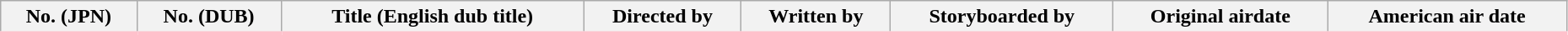<table class="wikitable sortable" style="width: 98%;" cellpadding="0" cellspacing="0">
<tr>
<th style="border-bottom:3px solid pink">No. (JPN)</th>
<th style="border-bottom:3px solid pink">No. (DUB)</th>
<th style="border-bottom:3px solid pink">Title (English dub title)</th>
<th style="border-bottom:3px solid pink">Directed by</th>
<th style="border-bottom:3px solid pink">Written by</th>
<th style="border-bottom:3px solid pink">Storyboarded by</th>
<th style="border-bottom:3px solid pink">Original airdate</th>
<th style="border-bottom:3px solid pink">American air date<br>























 
</th>
</tr>
</table>
